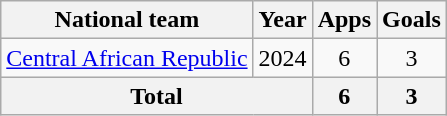<table class="wikitable" style="text-align:center">
<tr>
<th>National team</th>
<th>Year</th>
<th>Apps</th>
<th>Goals</th>
</tr>
<tr>
<td><a href='#'>Central African Republic</a></td>
<td>2024</td>
<td>6</td>
<td>3</td>
</tr>
<tr>
<th colspan="2">Total</th>
<th>6</th>
<th>3</th>
</tr>
</table>
